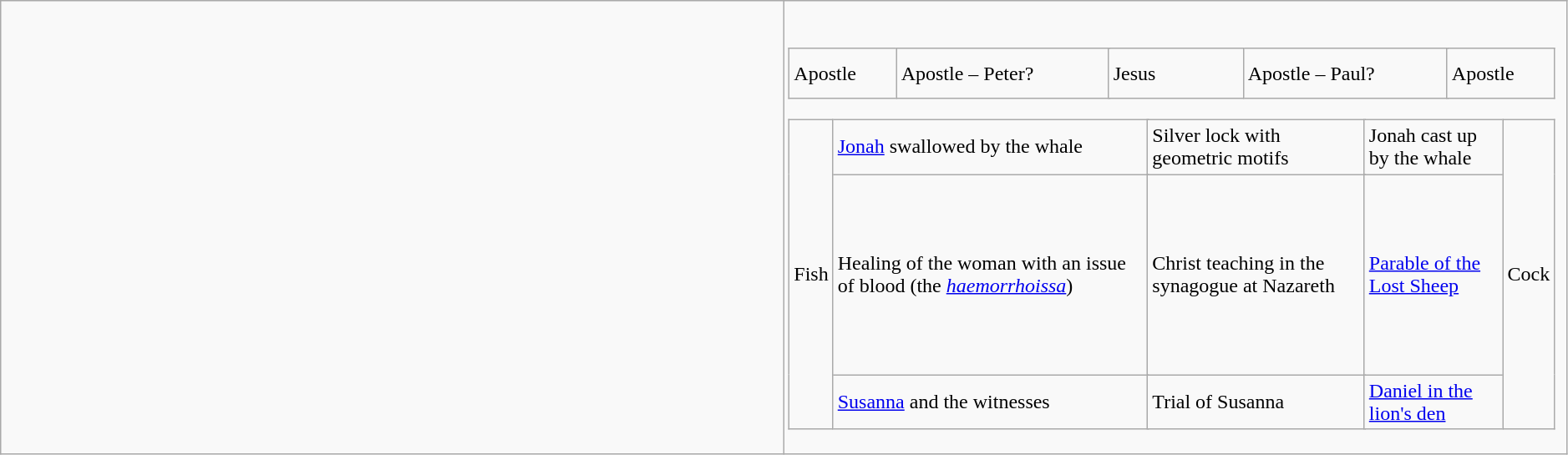<table class="wikitable" width=99% align=center text-align=center>
<tr>
<td scope="col" width="50%"></td>
<td><br><table class="wikitable" width=99% align=center text-align=center font-size=90%>
<tr style="height: 40px;">
<td rowspan="1" colspan="2">Apostle</td>
<td rowspan="1" colspan="2">Apostle – Peter?</td>
<td scope="col" width="100">Jesus</td>
<td rowspan="1" colspan="2">Apostle – Paul?</td>
<td rowspan="1" colspan="2">Apostle</td>
</tr>
</table>
<table class="wikitable" width=99% align=center text-align=center font-size=90%>
<tr>
<td rowspan="5" colspan="1">Fish</td>
<td rowspan="1" colspan="3"><a href='#'>Jonah</a> swallowed by the whale</td>
<td rowspan="1" colspan="2">Silver lock with geometric motifs</td>
<td rowspan="1" colspan="3">Jonah cast up by the whale</td>
<td rowspan="5" colspan="1">Cock</td>
</tr>
<tr style="height: 160px;">
<td rowspan="1" colspan="2">Healing of the woman with an issue of blood (the <em><a href='#'>haemorrhoissa</a></em>)</td>
<td rowspan="1" colspan="4">Christ teaching in the synagogue at Nazareth</td>
<td rowspan="1" colspan="2"><a href='#'>Parable of the Lost Sheep</a></td>
</tr>
<tr>
<td rowspan="1" colspan="2"><a href='#'>Susanna</a> and the witnesses</td>
<td rowspan="1" colspan="4">Trial of Susanna</td>
<td rowspan="1" colspan="2"><a href='#'>Daniel in the lion's den</a></td>
</tr>
</table>
</td>
</tr>
</table>
